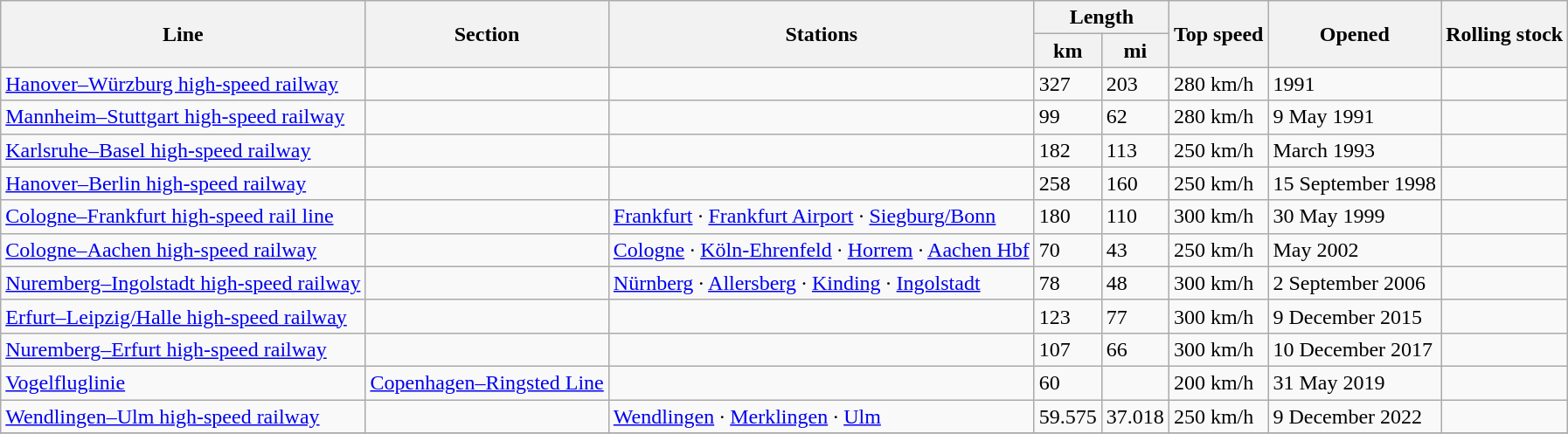<table class="wikitable">
<tr>
<th rowspan=2>Line</th>
<th rowspan=2>Section</th>
<th rowspan=2>Stations</th>
<th colspan=2>Length</th>
<th rowspan=2>Top speed</th>
<th rowspan=2>Opened</th>
<th rowspan=2>Rolling stock</th>
</tr>
<tr>
<th>km</th>
<th>mi</th>
</tr>
<tr>
<td><a href='#'>Hanover–Würzburg high-speed railway</a></td>
<td></td>
<td></td>
<td>327</td>
<td>203</td>
<td>280 km/h</td>
<td>1991</td>
<td></td>
</tr>
<tr>
<td><a href='#'>Mannheim–Stuttgart high-speed railway</a></td>
<td></td>
<td></td>
<td>99</td>
<td>62</td>
<td>280 km/h</td>
<td>9 May 1991</td>
<td></td>
</tr>
<tr>
<td><a href='#'>Karlsruhe–Basel high-speed railway</a></td>
<td></td>
<td></td>
<td>182</td>
<td>113</td>
<td>250 km/h</td>
<td>March 1993</td>
<td></td>
</tr>
<tr>
<td><a href='#'>Hanover–Berlin high-speed railway</a></td>
<td></td>
<td></td>
<td>258</td>
<td>160</td>
<td>250 km/h</td>
<td>15 September 1998</td>
<td></td>
</tr>
<tr>
<td><a href='#'>Cologne–Frankfurt high-speed rail line</a></td>
<td></td>
<td><a href='#'>Frankfurt</a> · <a href='#'>Frankfurt Airport</a> · <a href='#'>Siegburg/Bonn</a></td>
<td>180</td>
<td>110</td>
<td>300 km/h</td>
<td>30 May 1999</td>
<td></td>
</tr>
<tr>
<td><a href='#'>Cologne–Aachen high-speed railway</a></td>
<td></td>
<td><a href='#'>Cologne</a> · <a href='#'>Köln-Ehrenfeld</a> · <a href='#'>Horrem</a> · <a href='#'>Aachen Hbf</a></td>
<td>70</td>
<td>43</td>
<td>250 km/h</td>
<td>May 2002</td>
<td></td>
</tr>
<tr>
<td><a href='#'>Nuremberg–Ingolstadt high-speed railway</a></td>
<td></td>
<td><a href='#'>Nürnberg</a> · <a href='#'>Allersberg</a> · <a href='#'>Kinding</a> · <a href='#'>Ingolstadt</a></td>
<td>78</td>
<td>48</td>
<td>300 km/h</td>
<td>2 September 2006</td>
<td></td>
</tr>
<tr>
<td><a href='#'>Erfurt–Leipzig/Halle high-speed railway</a></td>
<td></td>
<td></td>
<td>123</td>
<td>77</td>
<td>300 km/h</td>
<td>9 December 2015</td>
<td></td>
</tr>
<tr>
<td><a href='#'>Nuremberg–Erfurt high-speed railway</a></td>
<td></td>
<td></td>
<td>107</td>
<td>66</td>
<td>300 km/h</td>
<td>10 December 2017</td>
<td></td>
</tr>
<tr>
<td><a href='#'>Vogelfluglinie</a></td>
<td><a href='#'>Copenhagen–Ringsted Line</a></td>
<td></td>
<td>60</td>
<td></td>
<td>200 km/h</td>
<td>31 May 2019</td>
<td></td>
</tr>
<tr>
<td><a href='#'>Wendlingen–Ulm high-speed railway</a></td>
<td></td>
<td><a href='#'>Wendlingen</a> · <a href='#'>Merklingen</a> · <a href='#'>Ulm</a></td>
<td>59.575</td>
<td>37.018</td>
<td>250 km/h</td>
<td>9 December 2022</td>
<td></td>
</tr>
<tr>
</tr>
</table>
